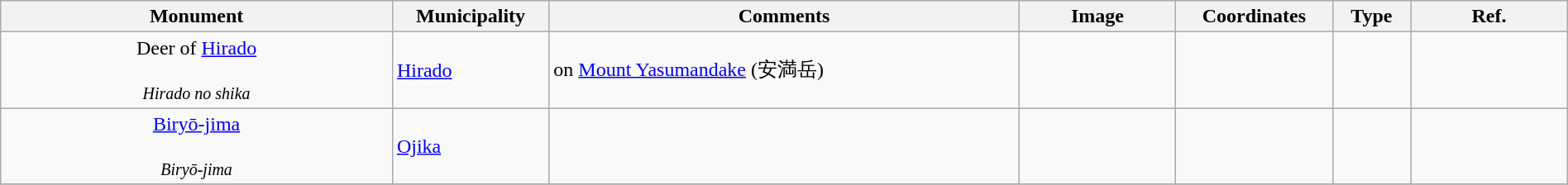<table class="wikitable sortable"  style="width:100%;">
<tr>
<th width="25%" align="left">Monument</th>
<th width="10%" align="left">Municipality</th>
<th width="30%" align="left" class="unsortable">Comments</th>
<th width="10%" align="left" class="unsortable">Image</th>
<th width="10%" align="left" class="unsortable">Coordinates</th>
<th width="5%" align="left">Type</th>
<th width="10%" align="left" class="unsortable">Ref.</th>
</tr>
<tr>
<td align="center">Deer of <a href='#'>Hirado</a><br><br><small><em>Hirado no shika</em></small></td>
<td><a href='#'>Hirado</a></td>
<td>on <a href='#'>Mount Yasumandake</a> (安満岳)</td>
<td></td>
<td></td>
<td></td>
<td></td>
</tr>
<tr>
<td align="center"><a href='#'>Biryō-jima</a><br><br><small><em>Biryō-jima</em></small></td>
<td><a href='#'>Ojika</a></td>
<td></td>
<td></td>
<td></td>
<td></td>
<td></td>
</tr>
<tr>
</tr>
</table>
